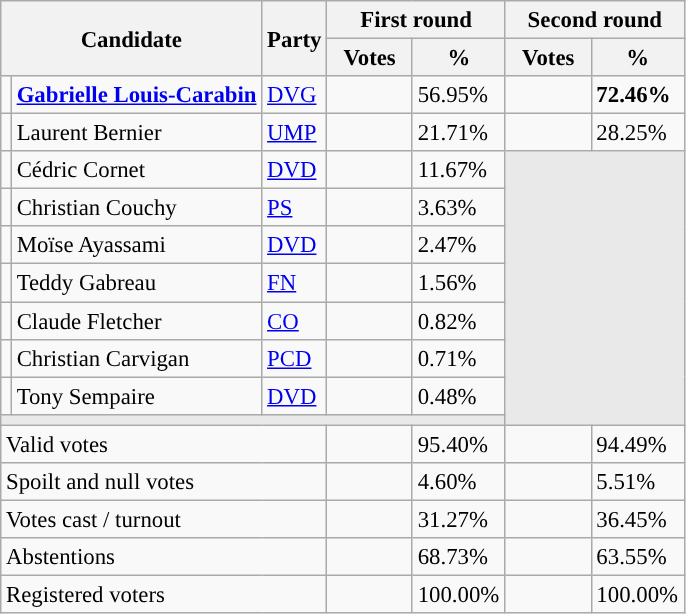<table class="wikitable" style="text-align:left;font-size:95%;">
<tr>
<th rowspan=2 colspan=2>Candidate</th>
<th rowspan=2 colspan=1>Party</th>
<th colspan=2>First round</th>
<th colspan=2>Second round</th>
</tr>
<tr>
<th style="width:50px;">Votes</th>
<th style="width:55px;">%</th>
<th style="width:50px;">Votes</th>
<th style="width:55px;">%</th>
</tr>
<tr>
<td style="color:inherit;background-color:"></td>
<td><strong><a href='#'>Gabrielle Louis-Carabin</a></strong></td>
<td><a href='#'>DVG</a></td>
<td></td>
<td>56.95%</td>
<td><strong></strong></td>
<td><strong>72.46%</strong></td>
</tr>
<tr>
<td style="color:inherit;background-color:"></td>
<td>Laurent Bernier</td>
<td><a href='#'>UMP</a></td>
<td></td>
<td>21.71%</td>
<td></td>
<td>28.25%</td>
</tr>
<tr>
<td style="color:inherit;background-color:"></td>
<td>Cédric Cornet</td>
<td><a href='#'>DVD</a></td>
<td></td>
<td>11.67%</td>
<td colspan=7 rowspan=8 style="background-color:#E9E9E9;"></td>
</tr>
<tr>
<td style="color:inherit;background-color:"></td>
<td>Christian Couchy</td>
<td><a href='#'>PS</a></td>
<td></td>
<td>3.63%</td>
</tr>
<tr>
<td style="color:inherit;background-color:"></td>
<td>Moïse Ayassami</td>
<td><a href='#'>DVD</a></td>
<td></td>
<td>2.47%</td>
</tr>
<tr>
<td style="color:inherit;background-color:"></td>
<td>Teddy Gabreau</td>
<td><a href='#'>FN</a></td>
<td></td>
<td>1.56%</td>
</tr>
<tr>
<td style="color:inherit;background-color:"></td>
<td>Claude Fletcher</td>
<td><a href='#'>CO</a></td>
<td></td>
<td>0.82%</td>
</tr>
<tr>
<td style="color:inherit;background-color:"></td>
<td>Christian Carvigan</td>
<td><a href='#'>PCD</a></td>
<td></td>
<td>0.71%</td>
</tr>
<tr>
<td style="color:inherit;background-color:"></td>
<td>Tony Sempaire</td>
<td><a href='#'>DVD</a></td>
<td></td>
<td>0.48%</td>
</tr>
<tr>
<td colspan=7 style="background-color:#E9E9E9;"></td>
</tr>
<tr>
<td colspan=3>Valid votes</td>
<td></td>
<td>95.40%</td>
<td></td>
<td>94.49%</td>
</tr>
<tr>
<td colspan=3>Spoilt and null votes</td>
<td></td>
<td>4.60%</td>
<td></td>
<td>5.51%</td>
</tr>
<tr>
<td colspan=3>Votes cast / turnout</td>
<td></td>
<td>31.27%</td>
<td></td>
<td>36.45%</td>
</tr>
<tr>
<td colspan=3>Abstentions</td>
<td></td>
<td>68.73%</td>
<td></td>
<td>63.55%</td>
</tr>
<tr>
<td colspan=3>Registered voters</td>
<td></td>
<td>100.00%</td>
<td></td>
<td>100.00%</td>
</tr>
</table>
